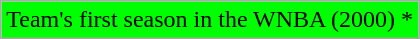<table class="wikitable">
<tr>
<td style="background-color: #0F0;">Team's first season in the WNBA (2000) *</td>
</tr>
</table>
